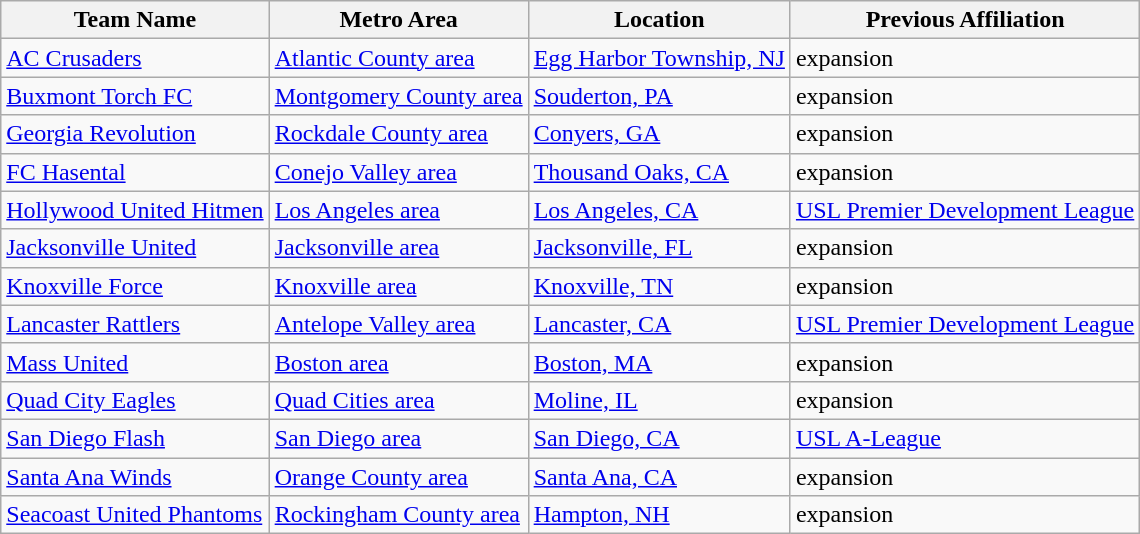<table class="wikitable">
<tr>
<th>Team Name</th>
<th>Metro Area</th>
<th>Location</th>
<th>Previous Affiliation</th>
</tr>
<tr>
<td> <a href='#'>AC Crusaders</a></td>
<td><a href='#'>Atlantic County area</a></td>
<td><a href='#'>Egg Harbor Township, NJ</a></td>
<td>expansion</td>
</tr>
<tr>
<td> <a href='#'>Buxmont Torch FC</a></td>
<td><a href='#'>Montgomery County area</a></td>
<td><a href='#'>Souderton, PA</a></td>
<td>expansion</td>
</tr>
<tr>
<td> <a href='#'>Georgia Revolution</a></td>
<td><a href='#'>Rockdale County area</a></td>
<td><a href='#'>Conyers, GA</a></td>
<td>expansion</td>
</tr>
<tr>
<td> <a href='#'>FC Hasental</a></td>
<td><a href='#'>Conejo Valley area</a></td>
<td><a href='#'>Thousand Oaks, CA</a></td>
<td>expansion</td>
</tr>
<tr>
<td> <a href='#'>Hollywood United Hitmen</a></td>
<td><a href='#'>Los Angeles area</a></td>
<td><a href='#'>Los Angeles, CA</a></td>
<td><a href='#'>USL Premier Development League</a></td>
</tr>
<tr>
<td> <a href='#'>Jacksonville United</a></td>
<td><a href='#'>Jacksonville area</a></td>
<td><a href='#'>Jacksonville, FL</a></td>
<td>expansion</td>
</tr>
<tr>
<td> <a href='#'>Knoxville Force</a></td>
<td><a href='#'>Knoxville area</a></td>
<td><a href='#'>Knoxville, TN</a></td>
<td>expansion</td>
</tr>
<tr>
<td> <a href='#'>Lancaster Rattlers</a></td>
<td><a href='#'>Antelope Valley area</a></td>
<td><a href='#'>Lancaster, CA</a></td>
<td><a href='#'>USL Premier Development League</a></td>
</tr>
<tr>
<td> <a href='#'>Mass United</a></td>
<td><a href='#'>Boston area</a></td>
<td><a href='#'>Boston, MA</a></td>
<td>expansion</td>
</tr>
<tr>
<td> <a href='#'>Quad City Eagles</a></td>
<td><a href='#'>Quad Cities area</a></td>
<td><a href='#'>Moline, IL</a></td>
<td>expansion</td>
</tr>
<tr>
<td> <a href='#'>San Diego Flash</a></td>
<td><a href='#'>San Diego area</a></td>
<td><a href='#'>San Diego, CA</a></td>
<td><a href='#'>USL A-League</a></td>
</tr>
<tr>
<td> <a href='#'>Santa Ana Winds</a></td>
<td><a href='#'>Orange County area</a></td>
<td><a href='#'>Santa Ana, CA</a></td>
<td>expansion</td>
</tr>
<tr>
<td> <a href='#'>Seacoast United Phantoms</a></td>
<td><a href='#'>Rockingham County area</a></td>
<td><a href='#'>Hampton, NH</a></td>
<td>expansion</td>
</tr>
</table>
